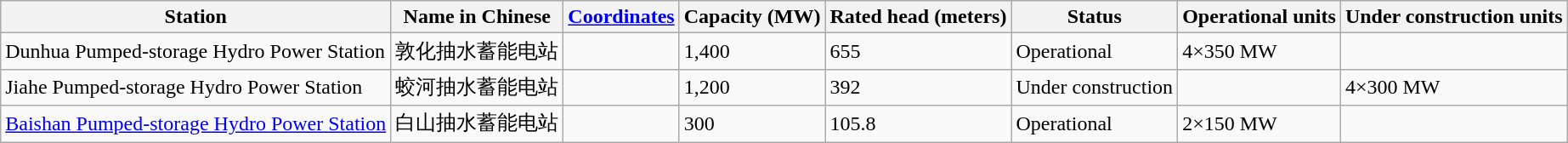<table class="wikitable sortable">
<tr>
<th>Station</th>
<th>Name in Chinese</th>
<th><a href='#'>Coordinates</a></th>
<th>Capacity (MW)</th>
<th>Rated head (meters)</th>
<th>Status</th>
<th>Operational units</th>
<th>Under construction units</th>
</tr>
<tr>
<td>Dunhua Pumped-storage Hydro Power Station</td>
<td>敦化抽水蓄能电站</td>
<td></td>
<td>1,400</td>
<td>655</td>
<td>Operational</td>
<td>4×350 MW</td>
<td></td>
</tr>
<tr>
<td>Jiahe Pumped-storage Hydro Power Station</td>
<td>蛟河抽水蓄能电站</td>
<td></td>
<td>1,200</td>
<td>392</td>
<td>Under construction</td>
<td></td>
<td>4×300 MW</td>
</tr>
<tr>
<td><a href='#'>Baishan Pumped-storage Hydro Power Station</a></td>
<td>白山抽水蓄能电站</td>
<td></td>
<td>300</td>
<td>105.8</td>
<td>Operational</td>
<td>2×150 MW</td>
<td></td>
</tr>
</table>
